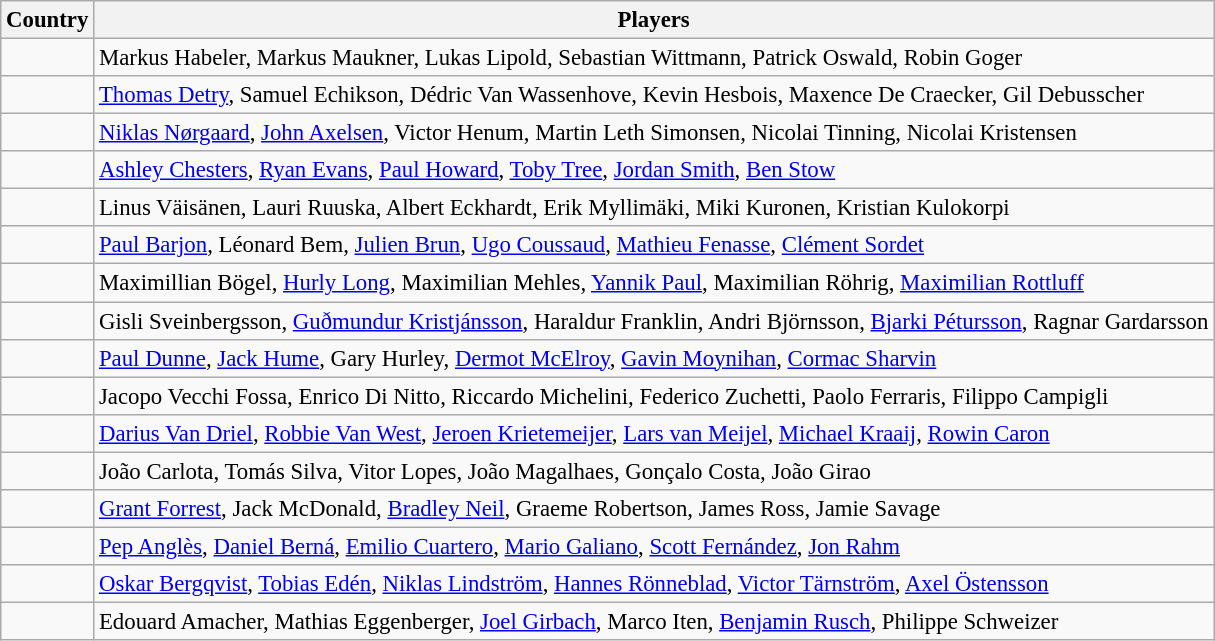<table class="wikitable" style="font-size:95%;">
<tr>
<th>Country</th>
<th>Players</th>
</tr>
<tr>
<td></td>
<td>Markus Habeler, Markus Maukner, Lukas Lipold, Sebastian Wittmann, Patrick Oswald, Robin Goger</td>
</tr>
<tr>
<td></td>
<td><a href='#'>Thomas Detry</a>, Samuel Echikson, Dédric Van Wassenhove, Kevin Hesbois, Maxence De Craecker, Gil Debusscher</td>
</tr>
<tr>
<td></td>
<td><a href='#'>Niklas Nørgaard</a>, <a href='#'>John Axelsen</a>, Victor Henum, Martin Leth Simonsen, Nicolai Tinning, Nicolai Kristensen</td>
</tr>
<tr>
<td></td>
<td><a href='#'>Ashley Chesters</a>, <a href='#'>Ryan Evans</a>, <a href='#'>Paul Howard</a>, <a href='#'>Toby Tree</a>, <a href='#'>Jordan Smith</a>, <a href='#'>Ben Stow</a></td>
</tr>
<tr>
<td></td>
<td>Linus Väisänen, Lauri Ruuska,  Albert Eckhardt, Erik Myllimäki, Miki Kuronen, Kristian Kulokorpi</td>
</tr>
<tr>
<td></td>
<td><a href='#'>Paul Barjon</a>, Léonard Bem, <a href='#'>Julien Brun</a>, <a href='#'>Ugo Coussaud</a>, <a href='#'>Mathieu Fenasse</a>, <a href='#'>Clément Sordet</a></td>
</tr>
<tr>
<td></td>
<td>Maximillian Bögel, <a href='#'>Hurly Long</a>, Maximilian Mehles, <a href='#'>Yannik Paul</a>, Maximilian Röhrig, <a href='#'>Maximilian Rottluff</a></td>
</tr>
<tr>
<td></td>
<td>Gisli Sveinbergsson, <a href='#'>Guðmundur Kristjánsson</a>, Haraldur Franklin, Andri Björnsson, <a href='#'>Bjarki Pétursson</a>, Ragnar Gardarsson</td>
</tr>
<tr>
<td></td>
<td><a href='#'>Paul Dunne</a>, <a href='#'>Jack Hume</a>, Gary Hurley, <a href='#'>Dermot McElroy</a>, <a href='#'>Gavin Moynihan</a>, <a href='#'>Cormac Sharvin</a></td>
</tr>
<tr>
<td></td>
<td>Jacopo Vecchi Fossa, Enrico Di Nitto, Riccardo Michelini, Federico Zuchetti, Paolo Ferraris, Filippo Campigli</td>
</tr>
<tr>
<td></td>
<td><a href='#'>Darius Van Driel</a>, <a href='#'>Robbie Van West</a>, <a href='#'>Jeroen Krietemeijer</a>, <a href='#'>Lars van Meijel</a>, <a href='#'>Michael Kraaij</a>, <a href='#'>Rowin Caron</a></td>
</tr>
<tr>
<td></td>
<td>João Carlota, Tomás Silva, Vitor Lopes, João Magalhaes, Gonçalo Costa, João Girao</td>
</tr>
<tr>
<td></td>
<td><a href='#'>Grant Forrest</a>, Jack McDonald, <a href='#'>Bradley Neil</a>, Graeme Robertson, James Ross, Jamie Savage</td>
</tr>
<tr>
<td></td>
<td><a href='#'>Pep Anglès</a>, <a href='#'>Daniel Berná</a>, <a href='#'>Emilio Cuartero</a>, <a href='#'>Mario Galiano</a>, <a href='#'>Scott Fernández</a>, <a href='#'>Jon Rahm</a></td>
</tr>
<tr>
<td></td>
<td><a href='#'>Oskar Bergqvist</a>, <a href='#'>Tobias Edén</a>, <a href='#'>Niklas Lindström</a>, <a href='#'>Hannes Rönneblad</a>, <a href='#'>Victor Tärnström</a>, <a href='#'>Axel Östensson</a></td>
</tr>
<tr>
<td></td>
<td>Edouard Amacher, Mathias Eggenberger, <a href='#'>Joel Girbach</a>, Marco Iten, <a href='#'>Benjamin Rusch</a>, Philippe Schweizer</td>
</tr>
</table>
